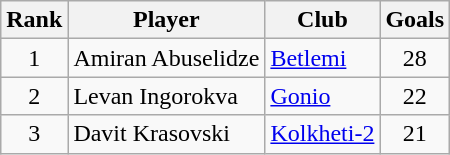<table class="wikitable" style="text-align:center">
<tr>
<th>Rank</th>
<th>Player</th>
<th>Club</th>
<th>Goals</th>
</tr>
<tr>
<td>1</td>
<td align="left"> Amiran Abuselidze</td>
<td align="left"><a href='#'>Betlemi</a></td>
<td>28</td>
</tr>
<tr>
<td>2</td>
<td align="left"> Levan Ingorokva</td>
<td align="left"><a href='#'>Gonio</a></td>
<td>22</td>
</tr>
<tr>
<td>3</td>
<td align="left"> Davit Krasovski</td>
<td align="left"><a href='#'>Kolkheti-2</a></td>
<td>21</td>
</tr>
</table>
